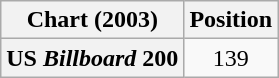<table class="wikitable sortable plainrowheaders" style="text-align:center">
<tr>
<th scope="col">Chart (2003)</th>
<th scope="col">Position</th>
</tr>
<tr>
<th scope="row">US <em>Billboard</em> 200</th>
<td>139</td>
</tr>
</table>
